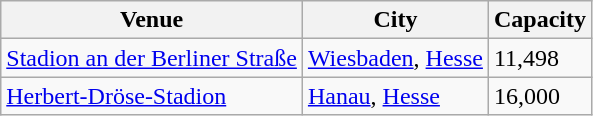<table class="wikitable">
<tr>
<th>Venue</th>
<th>City</th>
<th>Capacity</th>
</tr>
<tr>
<td><a href='#'>Stadion an der Berliner Straße</a></td>
<td><a href='#'>Wiesbaden</a>, <a href='#'>Hesse</a></td>
<td>11,498</td>
</tr>
<tr>
<td><a href='#'>Herbert-Dröse-Stadion</a></td>
<td><a href='#'>Hanau</a>, <a href='#'>Hesse</a></td>
<td>16,000</td>
</tr>
</table>
